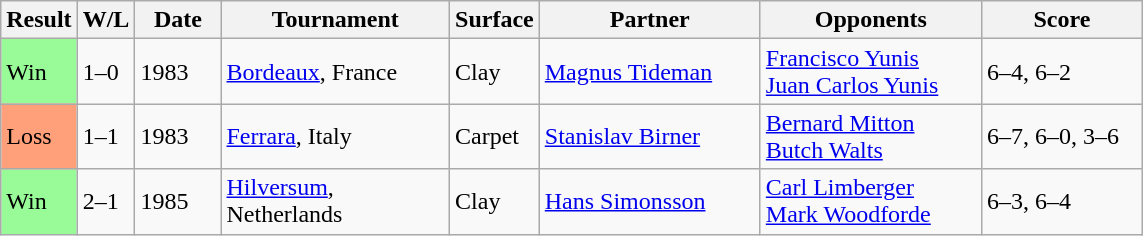<table class="sortable wikitable">
<tr>
<th style="width:40px">Result</th>
<th style="width:30px" class="unsortable">W/L</th>
<th style="width:50px">Date</th>
<th style="width:145px">Tournament</th>
<th style="width:50px">Surface</th>
<th style="width:140px">Partner</th>
<th style="width:140px">Opponents</th>
<th style="width:100px" class="unsortable">Score</th>
</tr>
<tr>
<td style="background:#98fb98;">Win</td>
<td>1–0</td>
<td>1983</td>
<td><a href='#'>Bordeaux</a>, France</td>
<td>Clay</td>
<td> <a href='#'>Magnus Tideman</a></td>
<td> <a href='#'>Francisco Yunis</a> <br>  <a href='#'>Juan Carlos Yunis</a></td>
<td>6–4, 6–2</td>
</tr>
<tr>
<td style="background:#ffa07a;">Loss</td>
<td>1–1</td>
<td>1983</td>
<td><a href='#'>Ferrara</a>, Italy</td>
<td>Carpet</td>
<td> <a href='#'>Stanislav Birner</a></td>
<td> <a href='#'>Bernard Mitton</a> <br>  <a href='#'>Butch Walts</a></td>
<td>6–7, 6–0, 3–6</td>
</tr>
<tr>
<td style="background:#98fb98;">Win</td>
<td>2–1</td>
<td>1985</td>
<td><a href='#'>Hilversum</a>, Netherlands</td>
<td>Clay</td>
<td> <a href='#'>Hans Simonsson</a></td>
<td> <a href='#'>Carl Limberger</a> <br>  <a href='#'>Mark Woodforde</a></td>
<td>6–3, 6–4</td>
</tr>
</table>
